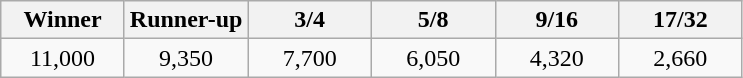<table class="wikitable">
<tr>
<th width="75">Winner</th>
<th width="75">Runner-up</th>
<th width="75">3/4</th>
<th width="75">5/8</th>
<th width="75">9/16</th>
<th width="75">17/32</th>
</tr>
<tr>
<td align="center">11,000</td>
<td align="center">9,350</td>
<td align="center">7,700</td>
<td align="center">6,050</td>
<td align="center">4,320</td>
<td align="center">2,660</td>
</tr>
</table>
